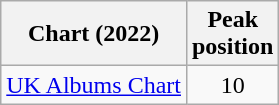<table class="wikitable sortable">
<tr>
<th>Chart (2022)</th>
<th>Peak<br>position</th>
</tr>
<tr>
<td><a href='#'>UK Albums Chart</a></td>
<td style="text-align:center;">10</td>
</tr>
</table>
